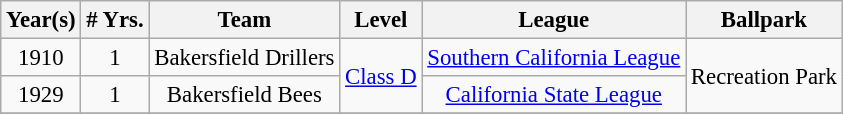<table class="wikitable" style="text-align:center; font-size: 95%;">
<tr>
<th>Year(s)</th>
<th># Yrs.</th>
<th>Team</th>
<th>Level</th>
<th>League</th>
<th>Ballpark</th>
</tr>
<tr>
<td>1910</td>
<td>1</td>
<td>Bakersfield Drillers</td>
<td rowspan=2><a href='#'>Class D</a></td>
<td><a href='#'>Southern California League</a></td>
<td rowspan=2>Recreation Park</td>
</tr>
<tr>
<td>1929</td>
<td>1</td>
<td>Bakersfield Bees</td>
<td><a href='#'>California State League</a></td>
</tr>
<tr>
</tr>
</table>
